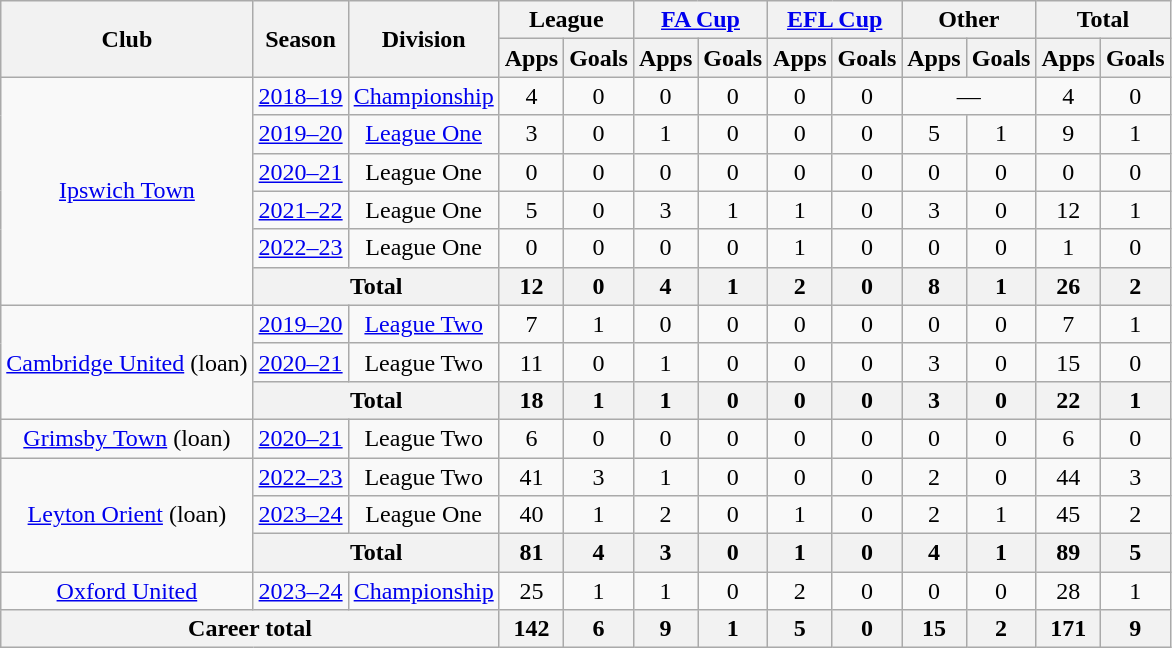<table class="wikitable" style="text-align:center">
<tr>
<th rowspan="2">Club</th>
<th rowspan="2">Season</th>
<th rowspan="2">Division</th>
<th colspan="2">League</th>
<th colspan="2"><a href='#'>FA Cup</a></th>
<th colspan="2"><a href='#'>EFL Cup</a></th>
<th colspan="2">Other</th>
<th colspan="2">Total</th>
</tr>
<tr>
<th>Apps</th>
<th>Goals</th>
<th>Apps</th>
<th>Goals</th>
<th>Apps</th>
<th>Goals</th>
<th>Apps</th>
<th>Goals</th>
<th>Apps</th>
<th>Goals</th>
</tr>
<tr>
<td rowspan="6"><a href='#'>Ipswich Town</a></td>
<td><a href='#'>2018–19</a></td>
<td><a href='#'>Championship</a></td>
<td>4</td>
<td>0</td>
<td>0</td>
<td>0</td>
<td>0</td>
<td>0</td>
<td colspan="2">—</td>
<td>4</td>
<td>0</td>
</tr>
<tr>
<td><a href='#'>2019–20</a></td>
<td><a href='#'>League One</a></td>
<td>3</td>
<td>0</td>
<td>1</td>
<td>0</td>
<td>0</td>
<td>0</td>
<td>5</td>
<td>1</td>
<td>9</td>
<td>1</td>
</tr>
<tr>
<td><a href='#'>2020–21</a></td>
<td>League One</td>
<td>0</td>
<td>0</td>
<td>0</td>
<td>0</td>
<td>0</td>
<td>0</td>
<td>0</td>
<td>0</td>
<td>0</td>
<td>0</td>
</tr>
<tr>
<td><a href='#'>2021–22</a></td>
<td>League One</td>
<td>5</td>
<td>0</td>
<td>3</td>
<td>1</td>
<td>1</td>
<td>0</td>
<td>3</td>
<td>0</td>
<td>12</td>
<td>1</td>
</tr>
<tr>
<td><a href='#'>2022–23</a></td>
<td>League One</td>
<td>0</td>
<td>0</td>
<td>0</td>
<td>0</td>
<td>1</td>
<td>0</td>
<td>0</td>
<td>0</td>
<td>1</td>
<td>0</td>
</tr>
<tr>
<th colspan=2>Total</th>
<th>12</th>
<th>0</th>
<th>4</th>
<th>1</th>
<th>2</th>
<th>0</th>
<th>8</th>
<th>1</th>
<th>26</th>
<th>2</th>
</tr>
<tr>
<td rowspan="3"><a href='#'>Cambridge United</a> (loan)</td>
<td><a href='#'>2019–20</a></td>
<td><a href='#'>League Two</a></td>
<td>7</td>
<td>1</td>
<td>0</td>
<td>0</td>
<td>0</td>
<td>0</td>
<td>0</td>
<td>0</td>
<td>7</td>
<td>1</td>
</tr>
<tr>
<td><a href='#'>2020–21</a></td>
<td>League Two</td>
<td>11</td>
<td>0</td>
<td>1</td>
<td>0</td>
<td>0</td>
<td>0</td>
<td>3</td>
<td>0</td>
<td>15</td>
<td>0</td>
</tr>
<tr>
<th colspan=2>Total</th>
<th>18</th>
<th>1</th>
<th>1</th>
<th>0</th>
<th>0</th>
<th>0</th>
<th>3</th>
<th>0</th>
<th>22</th>
<th>1</th>
</tr>
<tr>
<td><a href='#'>Grimsby Town</a> (loan)</td>
<td><a href='#'>2020–21</a></td>
<td>League Two</td>
<td>6</td>
<td>0</td>
<td>0</td>
<td>0</td>
<td>0</td>
<td>0</td>
<td>0</td>
<td>0</td>
<td>6</td>
<td>0</td>
</tr>
<tr>
<td rowspan="3"><a href='#'>Leyton Orient</a> (loan)</td>
<td><a href='#'>2022–23</a></td>
<td>League Two</td>
<td>41</td>
<td>3</td>
<td>1</td>
<td>0</td>
<td>0</td>
<td>0</td>
<td>2</td>
<td>0</td>
<td>44</td>
<td>3</td>
</tr>
<tr>
<td><a href='#'>2023–24</a></td>
<td>League One</td>
<td>40</td>
<td>1</td>
<td>2</td>
<td>0</td>
<td>1</td>
<td>0</td>
<td>2</td>
<td>1</td>
<td>45</td>
<td>2</td>
</tr>
<tr>
<th colspan=2>Total</th>
<th>81</th>
<th>4</th>
<th>3</th>
<th>0</th>
<th>1</th>
<th>0</th>
<th>4</th>
<th>1</th>
<th>89</th>
<th>5</th>
</tr>
<tr>
<td><a href='#'>Oxford United</a></td>
<td><a href='#'>2023–24</a></td>
<td><a href='#'>Championship</a></td>
<td>25</td>
<td>1</td>
<td>1</td>
<td>0</td>
<td>2</td>
<td>0</td>
<td>0</td>
<td>0</td>
<td>28</td>
<td>1</td>
</tr>
<tr>
<th colspan=3>Career total</th>
<th>142</th>
<th>6</th>
<th>9</th>
<th>1</th>
<th>5</th>
<th>0</th>
<th>15</th>
<th>2</th>
<th>171</th>
<th>9</th>
</tr>
</table>
